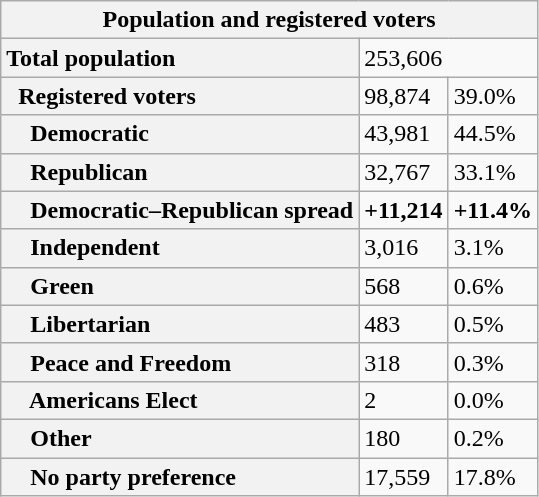<table class="wikitable collapsible collapsed">
<tr>
<th colspan="3">Population and registered voters</th>
</tr>
<tr>
<th scope="row" style="text-align: left;">Total population</th>
<td colspan="2">253,606</td>
</tr>
<tr>
<th scope="row" style="text-align: left;">  Registered voters</th>
<td>98,874</td>
<td>39.0%</td>
</tr>
<tr>
<th scope="row" style="text-align: left;">    Democratic</th>
<td>43,981</td>
<td>44.5%</td>
</tr>
<tr>
<th scope="row" style="text-align: left;">    Republican</th>
<td>32,767</td>
<td>33.1%</td>
</tr>
<tr>
<th scope="row" style="text-align: left;">    Democratic–Republican spread</th>
<td><span><strong>+11,214</strong></span></td>
<td><span><strong>+11.4%</strong></span></td>
</tr>
<tr>
<th scope="row" style="text-align: left;">    Independent</th>
<td>3,016</td>
<td>3.1%</td>
</tr>
<tr>
<th scope="row" style="text-align: left;">    Green</th>
<td>568</td>
<td>0.6%</td>
</tr>
<tr>
<th scope="row" style="text-align: left;">    Libertarian</th>
<td>483</td>
<td>0.5%</td>
</tr>
<tr>
<th scope="row" style="text-align: left;">    Peace and Freedom</th>
<td>318</td>
<td>0.3%</td>
</tr>
<tr>
<th scope="row" style="text-align: left;">    Americans Elect</th>
<td>2</td>
<td>0.0%</td>
</tr>
<tr>
<th scope="row" style="text-align: left;">    Other</th>
<td>180</td>
<td>0.2%</td>
</tr>
<tr>
<th scope="row" style="text-align: left;">    No party preference</th>
<td>17,559</td>
<td>17.8%</td>
</tr>
</table>
